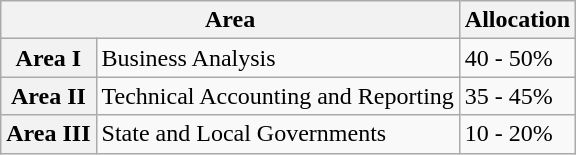<table class="wikitable">
<tr>
<th colspan=2>Area</th>
<th>Allocation</th>
</tr>
<tr>
<th>Area I</th>
<td>Business Analysis</td>
<td>40 - 50%</td>
</tr>
<tr>
<th>Area II</th>
<td>Technical Accounting and Reporting</td>
<td>35 - 45%</td>
</tr>
<tr>
<th>Area III</th>
<td>State and Local Governments</td>
<td>10 - 20%</td>
</tr>
</table>
